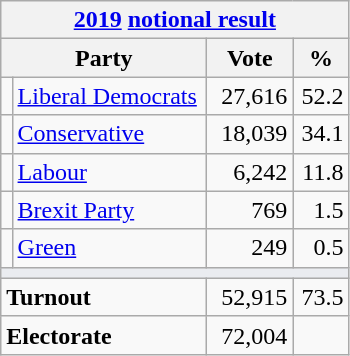<table class="wikitable">
<tr>
<th colspan="4"><a href='#'>2019</a> <a href='#'>notional result</a></th>
</tr>
<tr>
<th bgcolor="#DDDDFF" width="130px" colspan="2">Party</th>
<th bgcolor="#DDDDFF" width="50px">Vote</th>
<th bgcolor="#DDDDFF" width="30px">%</th>
</tr>
<tr>
<td></td>
<td><a href='#'>Liberal Democrats</a></td>
<td align=right>27,616</td>
<td align=right>52.2</td>
</tr>
<tr>
<td></td>
<td><a href='#'>Conservative</a></td>
<td align=right>18,039</td>
<td align=right>34.1</td>
</tr>
<tr>
<td></td>
<td><a href='#'>Labour</a></td>
<td align=right>6,242</td>
<td align=right>11.8</td>
</tr>
<tr>
<td></td>
<td><a href='#'>Brexit Party</a></td>
<td align=right>769</td>
<td align=right>1.5</td>
</tr>
<tr>
<td></td>
<td><a href='#'>Green</a></td>
<td align=right>249</td>
<td align=right>0.5</td>
</tr>
<tr>
<td colspan="4" bgcolor="#EAECF0"></td>
</tr>
<tr>
<td colspan="2"><strong>Turnout</strong></td>
<td align=right>52,915</td>
<td align=right>73.5</td>
</tr>
<tr>
<td colspan="2"><strong>Electorate</strong></td>
<td align=right>72,004</td>
</tr>
</table>
